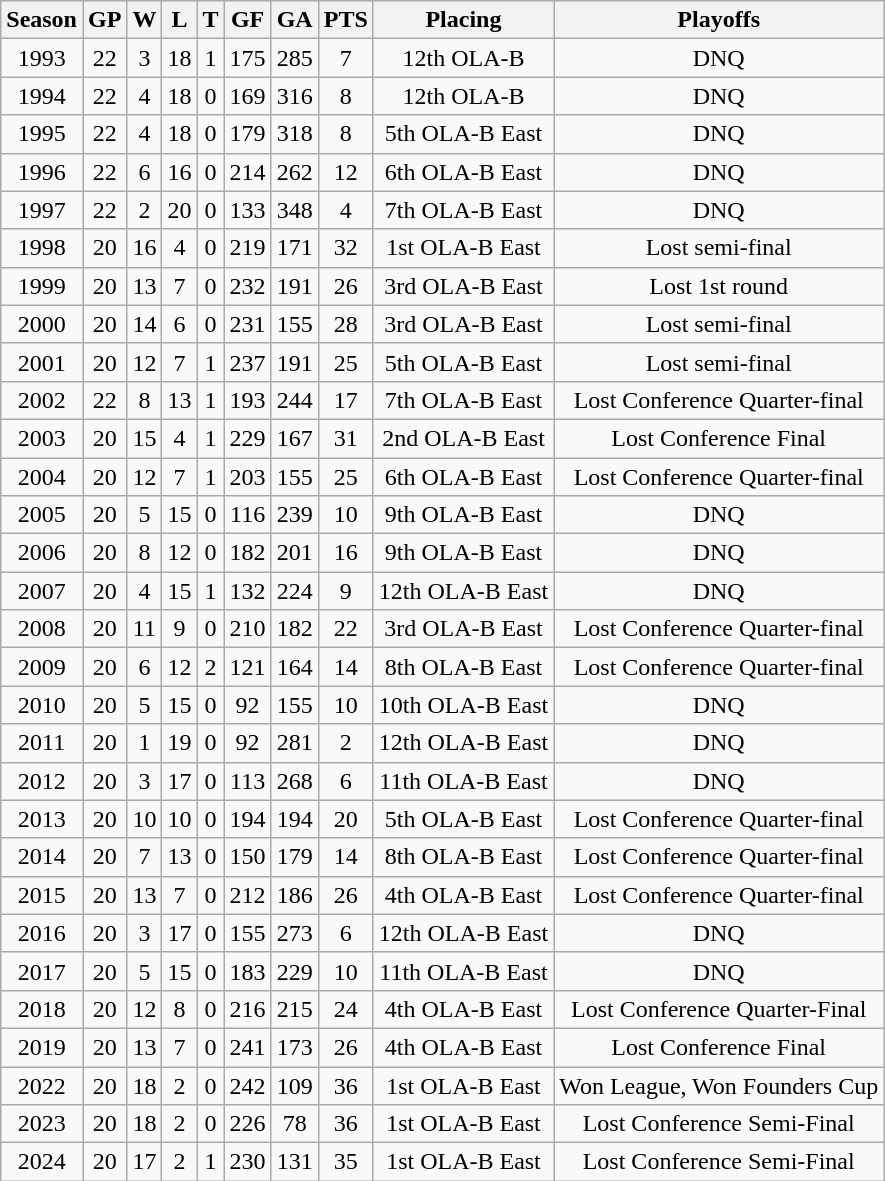<table class="wikitable" style="text-align:center">
<tr>
<th>Season</th>
<th>GP</th>
<th>W</th>
<th>L</th>
<th>T</th>
<th>GF</th>
<th>GA</th>
<th>PTS</th>
<th>Placing</th>
<th>Playoffs</th>
</tr>
<tr>
<td>1993</td>
<td>22</td>
<td>3</td>
<td>18</td>
<td>1</td>
<td>175</td>
<td>285</td>
<td>7</td>
<td>12th OLA-B</td>
<td>DNQ</td>
</tr>
<tr>
<td>1994</td>
<td>22</td>
<td>4</td>
<td>18</td>
<td>0</td>
<td>169</td>
<td>316</td>
<td>8</td>
<td>12th OLA-B</td>
<td>DNQ</td>
</tr>
<tr>
<td>1995</td>
<td>22</td>
<td>4</td>
<td>18</td>
<td>0</td>
<td>179</td>
<td>318</td>
<td>8</td>
<td>5th OLA-B East</td>
<td>DNQ</td>
</tr>
<tr>
<td>1996</td>
<td>22</td>
<td>6</td>
<td>16</td>
<td>0</td>
<td>214</td>
<td>262</td>
<td>12</td>
<td>6th OLA-B East</td>
<td>DNQ</td>
</tr>
<tr>
<td>1997</td>
<td>22</td>
<td>2</td>
<td>20</td>
<td>0</td>
<td>133</td>
<td>348</td>
<td>4</td>
<td>7th OLA-B East</td>
<td>DNQ</td>
</tr>
<tr>
<td>1998</td>
<td>20</td>
<td>16</td>
<td>4</td>
<td>0</td>
<td>219</td>
<td>171</td>
<td>32</td>
<td>1st OLA-B East</td>
<td>Lost semi-final</td>
</tr>
<tr>
<td>1999</td>
<td>20</td>
<td>13</td>
<td>7</td>
<td>0</td>
<td>232</td>
<td>191</td>
<td>26</td>
<td>3rd OLA-B East</td>
<td>Lost 1st round</td>
</tr>
<tr>
<td>2000</td>
<td>20</td>
<td>14</td>
<td>6</td>
<td>0</td>
<td>231</td>
<td>155</td>
<td>28</td>
<td>3rd OLA-B East</td>
<td>Lost semi-final</td>
</tr>
<tr>
<td>2001</td>
<td>20</td>
<td>12</td>
<td>7</td>
<td>1</td>
<td>237</td>
<td>191</td>
<td>25</td>
<td>5th OLA-B East</td>
<td>Lost semi-final</td>
</tr>
<tr>
<td>2002</td>
<td>22</td>
<td>8</td>
<td>13</td>
<td>1</td>
<td>193</td>
<td>244</td>
<td>17</td>
<td>7th OLA-B East</td>
<td>Lost Conference Quarter-final</td>
</tr>
<tr>
<td>2003</td>
<td>20</td>
<td>15</td>
<td>4</td>
<td>1</td>
<td>229</td>
<td>167</td>
<td>31</td>
<td>2nd OLA-B East</td>
<td>Lost Conference Final</td>
</tr>
<tr>
<td>2004</td>
<td>20</td>
<td>12</td>
<td>7</td>
<td>1</td>
<td>203</td>
<td>155</td>
<td>25</td>
<td>6th OLA-B East</td>
<td>Lost Conference Quarter-final</td>
</tr>
<tr>
<td>2005</td>
<td>20</td>
<td>5</td>
<td>15</td>
<td>0</td>
<td>116</td>
<td>239</td>
<td>10</td>
<td>9th OLA-B East</td>
<td>DNQ</td>
</tr>
<tr>
<td>2006</td>
<td>20</td>
<td>8</td>
<td>12</td>
<td>0</td>
<td>182</td>
<td>201</td>
<td>16</td>
<td>9th OLA-B East</td>
<td>DNQ</td>
</tr>
<tr>
<td>2007</td>
<td>20</td>
<td>4</td>
<td>15</td>
<td>1</td>
<td>132</td>
<td>224</td>
<td>9</td>
<td>12th OLA-B East</td>
<td>DNQ</td>
</tr>
<tr>
<td>2008</td>
<td>20</td>
<td>11</td>
<td>9</td>
<td>0</td>
<td>210</td>
<td>182</td>
<td>22</td>
<td>3rd OLA-B East</td>
<td>Lost Conference Quarter-final</td>
</tr>
<tr>
<td>2009</td>
<td>20</td>
<td>6</td>
<td>12</td>
<td>2</td>
<td>121</td>
<td>164</td>
<td>14</td>
<td>8th OLA-B East</td>
<td>Lost Conference Quarter-final</td>
</tr>
<tr>
<td>2010</td>
<td>20</td>
<td>5</td>
<td>15</td>
<td>0</td>
<td>92</td>
<td>155</td>
<td>10</td>
<td>10th OLA-B East</td>
<td>DNQ</td>
</tr>
<tr>
<td>2011</td>
<td>20</td>
<td>1</td>
<td>19</td>
<td>0</td>
<td>92</td>
<td>281</td>
<td>2</td>
<td>12th OLA-B East</td>
<td>DNQ</td>
</tr>
<tr>
<td>2012</td>
<td>20</td>
<td>3</td>
<td>17</td>
<td>0</td>
<td>113</td>
<td>268</td>
<td>6</td>
<td>11th OLA-B East</td>
<td>DNQ</td>
</tr>
<tr>
<td>2013</td>
<td>20</td>
<td>10</td>
<td>10</td>
<td>0</td>
<td>194</td>
<td>194</td>
<td>20</td>
<td>5th OLA-B East</td>
<td>Lost Conference Quarter-final</td>
</tr>
<tr>
<td>2014</td>
<td>20</td>
<td>7</td>
<td>13</td>
<td>0</td>
<td>150</td>
<td>179</td>
<td>14</td>
<td>8th OLA-B East</td>
<td>Lost Conference Quarter-final</td>
</tr>
<tr>
<td>2015</td>
<td>20</td>
<td>13</td>
<td>7</td>
<td>0</td>
<td>212</td>
<td>186</td>
<td>26</td>
<td>4th OLA-B East</td>
<td>Lost Conference Quarter-final</td>
</tr>
<tr>
<td>2016</td>
<td>20</td>
<td>3</td>
<td>17</td>
<td>0</td>
<td>155</td>
<td>273</td>
<td>6</td>
<td>12th OLA-B East</td>
<td>DNQ</td>
</tr>
<tr>
<td>2017</td>
<td>20</td>
<td>5</td>
<td>15</td>
<td>0</td>
<td>183</td>
<td>229</td>
<td>10</td>
<td>11th OLA-B East</td>
<td>DNQ</td>
</tr>
<tr>
<td>2018</td>
<td>20</td>
<td>12</td>
<td>8</td>
<td>0</td>
<td>216</td>
<td>215</td>
<td>24</td>
<td>4th OLA-B East</td>
<td>Lost Conference Quarter-Final</td>
</tr>
<tr>
<td>2019</td>
<td>20</td>
<td>13</td>
<td>7</td>
<td>0</td>
<td>241</td>
<td>173</td>
<td>26</td>
<td>4th OLA-B East</td>
<td>Lost Conference Final</td>
</tr>
<tr>
<td>2022</td>
<td>20</td>
<td>18</td>
<td>2</td>
<td>0</td>
<td>242</td>
<td>109</td>
<td>36</td>
<td>1st OLA-B East</td>
<td>Won League, Won Founders Cup</td>
</tr>
<tr>
<td>2023</td>
<td>20</td>
<td>18</td>
<td>2</td>
<td>0</td>
<td>226</td>
<td>78</td>
<td>36</td>
<td>1st OLA-B East</td>
<td>Lost Conference Semi-Final</td>
</tr>
<tr>
<td>2024</td>
<td>20</td>
<td>17</td>
<td>2</td>
<td>1</td>
<td>230</td>
<td>131</td>
<td>35</td>
<td>1st OLA-B East</td>
<td>Lost Conference Semi-Final</td>
</tr>
</table>
